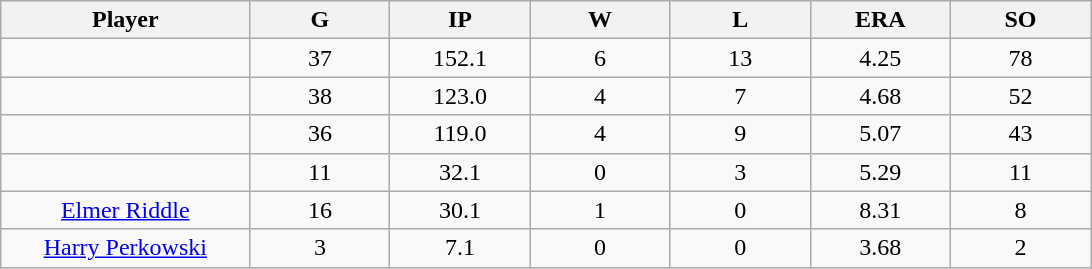<table class="wikitable sortable">
<tr>
<th bgcolor="#DDDDFF" width="16%">Player</th>
<th bgcolor="#DDDDFF" width="9%">G</th>
<th bgcolor="#DDDDFF" width="9%">IP</th>
<th bgcolor="#DDDDFF" width="9%">W</th>
<th bgcolor="#DDDDFF" width="9%">L</th>
<th bgcolor="#DDDDFF" width="9%">ERA</th>
<th bgcolor="#DDDDFF" width="9%">SO</th>
</tr>
<tr align="center">
<td></td>
<td>37</td>
<td>152.1</td>
<td>6</td>
<td>13</td>
<td>4.25</td>
<td>78</td>
</tr>
<tr align="center">
<td></td>
<td>38</td>
<td>123.0</td>
<td>4</td>
<td>7</td>
<td>4.68</td>
<td>52</td>
</tr>
<tr align="center">
<td></td>
<td>36</td>
<td>119.0</td>
<td>4</td>
<td>9</td>
<td>5.07</td>
<td>43</td>
</tr>
<tr align="center">
<td></td>
<td>11</td>
<td>32.1</td>
<td>0</td>
<td>3</td>
<td>5.29</td>
<td>11</td>
</tr>
<tr align="center">
<td><a href='#'>Elmer Riddle</a></td>
<td>16</td>
<td>30.1</td>
<td>1</td>
<td>0</td>
<td>8.31</td>
<td>8</td>
</tr>
<tr align="center">
<td><a href='#'>Harry Perkowski</a></td>
<td>3</td>
<td>7.1</td>
<td>0</td>
<td>0</td>
<td>3.68</td>
<td>2</td>
</tr>
</table>
